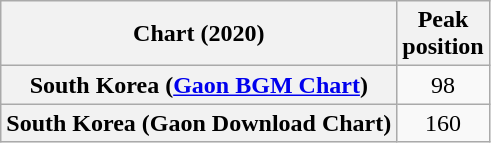<table class="wikitable sortable plainrowheaders" style="text-align:center">
<tr>
<th scope="col">Chart (2020)</th>
<th scope="col">Peak<br>position</th>
</tr>
<tr>
<th scope="row">South Korea (<a href='#'>Gaon BGM Chart</a>)</th>
<td>98</td>
</tr>
<tr>
<th scope="row">South Korea (Gaon Download Chart)</th>
<td>160</td>
</tr>
</table>
